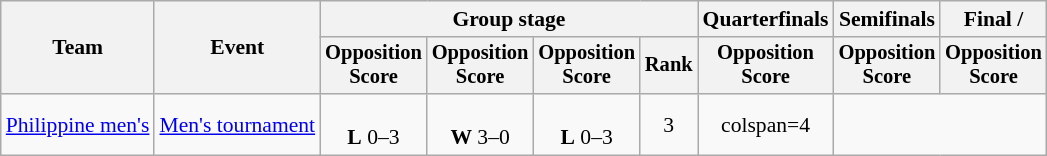<table class=wikitable style=font-size:90%;text-align:center>
<tr>
<th rowspan=2>Team</th>
<th rowspan=2>Event</th>
<th colspan=4>Group stage</th>
<th>Quarterfinals</th>
<th>Semifinals</th>
<th colspan=2>Final / </th>
</tr>
<tr style=font-size:95%>
<th>Opposition<br>Score</th>
<th>Opposition<br>Score</th>
<th>Opposition<br>Score</th>
<th>Rank</th>
<th>Opposition<br>Score</th>
<th>Opposition<br>Score</th>
<th>Opposition<br>Score</th>
</tr>
<tr>
<td align=left><a href='#'>Philippine men's</a></td>
<td align=left><a href='#'>Men's tournament</a></td>
<td><br><strong>L</strong> 0–3</td>
<td><br><strong>W</strong> 3–0</td>
<td><br><strong>L</strong> 0–3</td>
<td>3</td>
<td>colspan=4 </td>
</tr>
</table>
